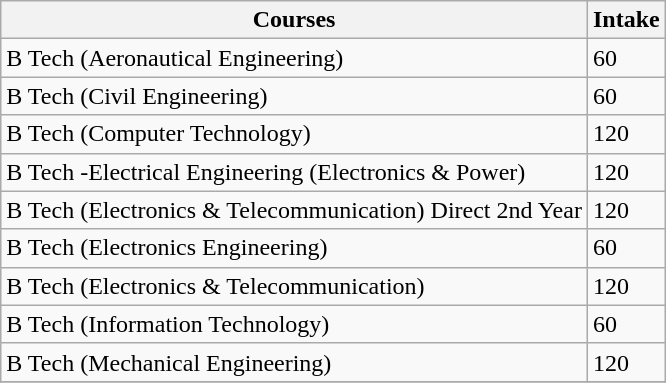<table class="wikitable">
<tr>
<th>Courses</th>
<th>Intake</th>
</tr>
<tr>
<td>B Tech (Aeronautical Engineering)</td>
<td>60</td>
</tr>
<tr>
<td>B Tech (Civil Engineering)</td>
<td>60</td>
</tr>
<tr>
<td>B Tech (Computer Technology)</td>
<td>120</td>
</tr>
<tr>
<td>B Tech -Electrical Engineering (Electronics & Power)</td>
<td>120</td>
</tr>
<tr>
<td>B Tech (Electronics & Telecommunication) Direct 2nd Year</td>
<td>120</td>
</tr>
<tr>
<td>B Tech (Electronics Engineering)</td>
<td>60</td>
</tr>
<tr>
<td>B Tech (Electronics & Telecommunication)</td>
<td>120</td>
</tr>
<tr>
<td>B Tech (Information Technology)</td>
<td>60</td>
</tr>
<tr>
<td>B Tech (Mechanical Engineering)</td>
<td>120</td>
</tr>
<tr>
</tr>
</table>
